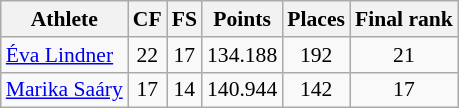<table class="wikitable" border="1" style="font-size:90%">
<tr>
<th>Athlete</th>
<th>CF</th>
<th>FS</th>
<th>Points</th>
<th>Places</th>
<th>Final rank</th>
</tr>
<tr align=center>
<td align=left><a href='#'>Éva Lindner</a></td>
<td>22</td>
<td>17</td>
<td>134.188</td>
<td>192</td>
<td>21</td>
</tr>
<tr align=center>
<td align=left><a href='#'>Marika Saáry</a></td>
<td>17</td>
<td>14</td>
<td>140.944</td>
<td>142</td>
<td>17</td>
</tr>
</table>
